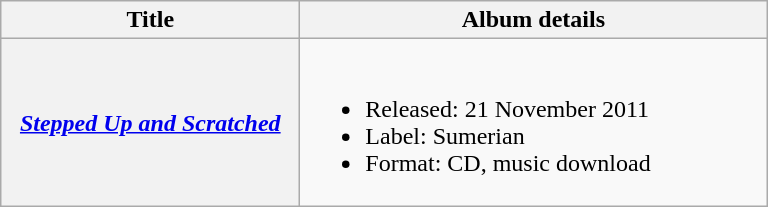<table class="wikitable plainrowheaders">
<tr>
<th scope="col" style="width:12em;">Title</th>
<th scope="col" style="width:19em;">Album details</th>
</tr>
<tr>
<th scope="row"><em><a href='#'>Stepped Up and Scratched</a></em></th>
<td><br><ul><li>Released: 21 November 2011</li><li>Label: Sumerian</li><li>Format: CD, music download</li></ul></td>
</tr>
</table>
